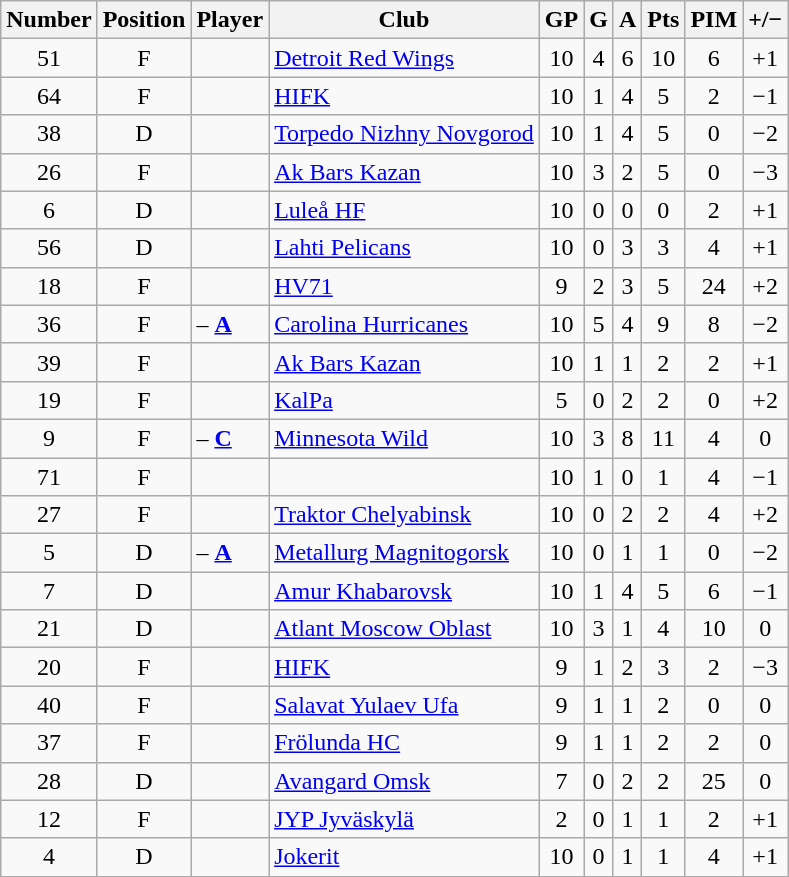<table class="wikitable sortable" style="text-align: center;">
<tr>
<th scope="col">Number</th>
<th scope="col">Position</th>
<th scope="col">Player</th>
<th scope="col">Club</th>
<th scope="col">GP</th>
<th scope="col">G</th>
<th scope="col">A</th>
<th scope="col">Pts</th>
<th scope="col">PIM</th>
<th scope="col">+/−</th>
</tr>
<tr>
<td>51</td>
<td>F</td>
<td scope="row" align=left></td>
<td align=left><a href='#'>Detroit Red Wings</a></td>
<td>10</td>
<td>4</td>
<td>6</td>
<td>10</td>
<td>6</td>
<td>+1</td>
</tr>
<tr>
<td>64</td>
<td>F</td>
<td scope="row" align=left></td>
<td align=left><a href='#'>HIFK</a></td>
<td>10</td>
<td>1</td>
<td>4</td>
<td>5</td>
<td>2</td>
<td>−1</td>
</tr>
<tr>
<td>38</td>
<td>D</td>
<td scope="row" align=left></td>
<td align=left><a href='#'>Torpedo Nizhny Novgorod</a></td>
<td>10</td>
<td>1</td>
<td>4</td>
<td>5</td>
<td>0</td>
<td>−2</td>
</tr>
<tr>
<td>26</td>
<td>F</td>
<td scope="row" align=left></td>
<td align=left><a href='#'>Ak Bars Kazan</a></td>
<td>10</td>
<td>3</td>
<td>2</td>
<td>5</td>
<td>0</td>
<td>−3</td>
</tr>
<tr>
<td>6</td>
<td>D</td>
<td scope="row" align=left></td>
<td align=left><a href='#'>Luleå HF</a></td>
<td>10</td>
<td>0</td>
<td>0</td>
<td>0</td>
<td>2</td>
<td>+1</td>
</tr>
<tr>
<td>56</td>
<td>D</td>
<td scope="row" align=left></td>
<td align=left><a href='#'>Lahti Pelicans</a></td>
<td>10</td>
<td>0</td>
<td>3</td>
<td>3</td>
<td>4</td>
<td>+1</td>
</tr>
<tr>
<td>18</td>
<td>F</td>
<td scope="row" align=left></td>
<td align=left><a href='#'>HV71</a></td>
<td>9</td>
<td>2</td>
<td>3</td>
<td>5</td>
<td>24</td>
<td>+2</td>
</tr>
<tr>
<td>36</td>
<td>F</td>
<td scope="row" align=left> – <strong><a href='#'>A</a></strong></td>
<td align=left><a href='#'>Carolina Hurricanes</a></td>
<td>10</td>
<td>5</td>
<td>4</td>
<td>9</td>
<td>8</td>
<td>−2</td>
</tr>
<tr>
<td>39</td>
<td>F</td>
<td scope="row" align=left></td>
<td align=left><a href='#'>Ak Bars Kazan</a></td>
<td>10</td>
<td>1</td>
<td>1</td>
<td>2</td>
<td>2</td>
<td>+1</td>
</tr>
<tr>
<td>19</td>
<td>F</td>
<td scope="row" align=left></td>
<td align=left><a href='#'>KalPa</a></td>
<td>5</td>
<td>0</td>
<td>2</td>
<td>2</td>
<td>0</td>
<td>+2</td>
</tr>
<tr>
<td>9</td>
<td>F</td>
<td scope="row" align=left> – <strong><a href='#'>C</a></strong></td>
<td align=left><a href='#'>Minnesota Wild</a></td>
<td>10</td>
<td>3</td>
<td>8</td>
<td>11</td>
<td>4</td>
<td>0</td>
</tr>
<tr>
<td>71</td>
<td>F</td>
<td scope="row" align=left></td>
<td align=left></td>
<td>10</td>
<td>1</td>
<td>0</td>
<td>1</td>
<td>4</td>
<td>−1</td>
</tr>
<tr>
<td>27</td>
<td>F</td>
<td scope="row" align=left></td>
<td align=left><a href='#'>Traktor Chelyabinsk</a></td>
<td>10</td>
<td>0</td>
<td>2</td>
<td>2</td>
<td>4</td>
<td>+2</td>
</tr>
<tr>
<td>5</td>
<td>D</td>
<td scope="row" align=left> – <strong><a href='#'>A</a></strong></td>
<td align=left><a href='#'>Metallurg Magnitogorsk</a></td>
<td>10</td>
<td>0</td>
<td>1</td>
<td>1</td>
<td>0</td>
<td>−2</td>
</tr>
<tr>
<td>7</td>
<td>D</td>
<td scope="row" align=left></td>
<td align=left><a href='#'>Amur Khabarovsk</a></td>
<td>10</td>
<td>1</td>
<td>4</td>
<td>5</td>
<td>6</td>
<td>−1</td>
</tr>
<tr>
<td>21</td>
<td>D</td>
<td scope="row" align=left></td>
<td align=left><a href='#'>Atlant Moscow Oblast</a></td>
<td>10</td>
<td>3</td>
<td>1</td>
<td>4</td>
<td>10</td>
<td>0</td>
</tr>
<tr>
<td>20</td>
<td>F</td>
<td scope="row" align=left></td>
<td align=left><a href='#'>HIFK</a></td>
<td>9</td>
<td>1</td>
<td>2</td>
<td>3</td>
<td>2</td>
<td>−3</td>
</tr>
<tr>
<td>40</td>
<td>F</td>
<td scope="row" align=left></td>
<td align=left><a href='#'>Salavat Yulaev Ufa</a></td>
<td>9</td>
<td>1</td>
<td>1</td>
<td>2</td>
<td>0</td>
<td>0</td>
</tr>
<tr>
<td>37</td>
<td>F</td>
<td scope="row" align=left></td>
<td align=left><a href='#'>Frölunda HC</a></td>
<td>9</td>
<td>1</td>
<td>1</td>
<td>2</td>
<td>2</td>
<td>0</td>
</tr>
<tr>
<td>28</td>
<td>D</td>
<td scope="row" align=left></td>
<td align=left><a href='#'>Avangard Omsk</a></td>
<td>7</td>
<td>0</td>
<td>2</td>
<td>2</td>
<td>25</td>
<td>0</td>
</tr>
<tr>
<td>12</td>
<td>F</td>
<td scope="row" align=left></td>
<td align=left><a href='#'>JYP Jyväskylä</a></td>
<td>2</td>
<td>0</td>
<td>1</td>
<td>1</td>
<td>2</td>
<td>+1</td>
</tr>
<tr>
<td>4</td>
<td>D</td>
<td scope="row" align=left></td>
<td align=left><a href='#'>Jokerit</a></td>
<td>10</td>
<td>0</td>
<td>1</td>
<td>1</td>
<td>4</td>
<td>+1</td>
</tr>
</table>
